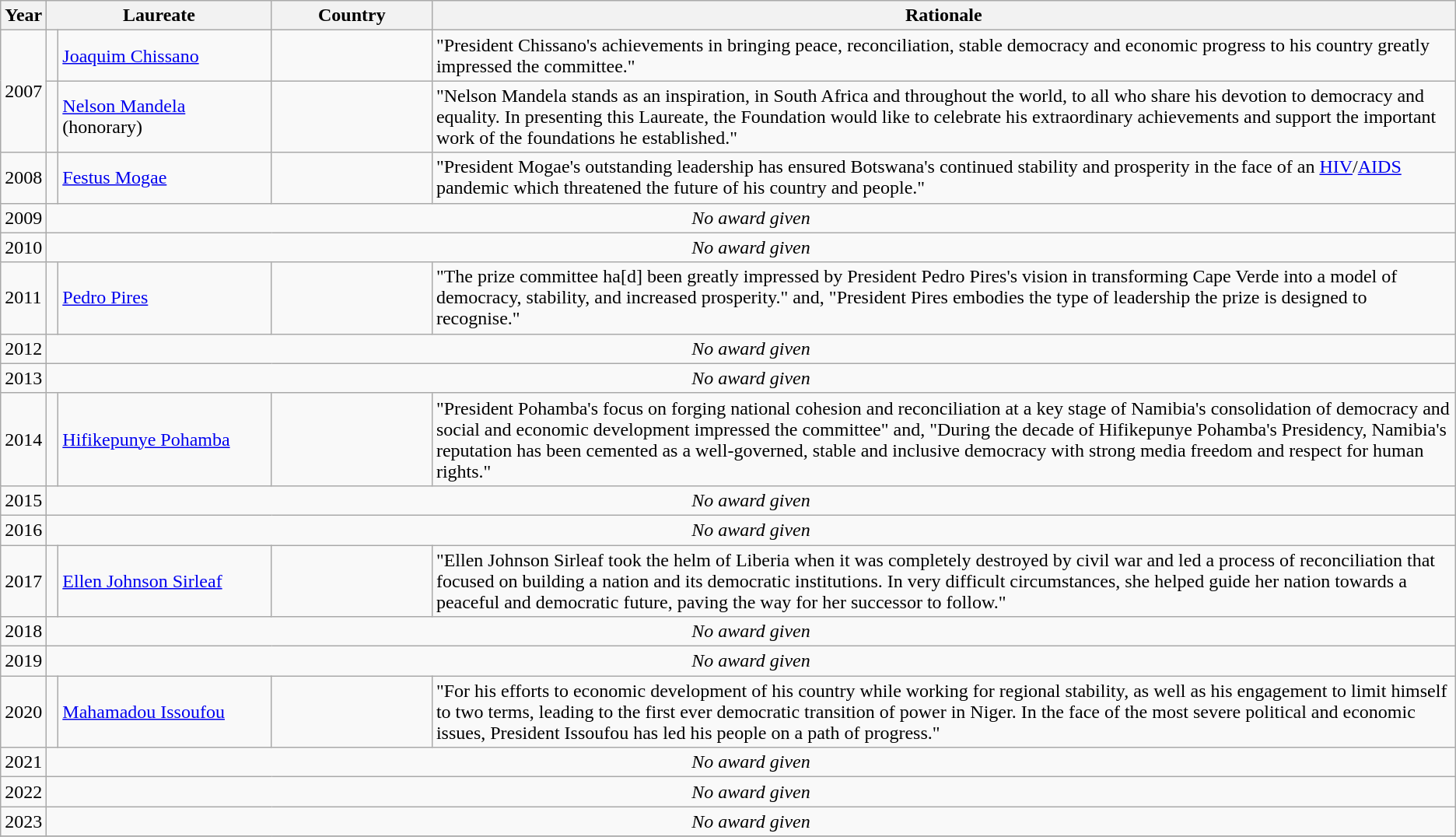<table class="wikitable">
<tr>
<th>Year</th>
<th colspan="2" width="410px">Laureate</th>
<th width="130px">Country</th>
<th>Rationale</th>
</tr>
<tr>
<td rowspan="2">2007</td>
<td></td>
<td><a href='#'>Joaquim Chissano</a></td>
<td></td>
<td>"President Chissano's achievements in bringing peace, reconciliation, stable democracy and economic progress to his country greatly impressed the committee."</td>
</tr>
<tr>
<td></td>
<td><a href='#'>Nelson Mandela</a> (honorary)</td>
<td></td>
<td>"Nelson Mandela stands as an inspiration, in South Africa and throughout the world, to all who share his devotion to democracy and equality. In presenting this Laureate, the Foundation would like to celebrate his extraordinary achievements and support the important work of the foundations he established."</td>
</tr>
<tr>
<td>2008</td>
<td></td>
<td><a href='#'>Festus Mogae</a></td>
<td></td>
<td>"President Mogae's outstanding leadership has ensured Botswana's continued stability and prosperity in the face of an <a href='#'>HIV</a>/<a href='#'>AIDS</a> pandemic which threatened the future of his country and people."</td>
</tr>
<tr>
<td>2009</td>
<td colspan=4 align=center><em>No award given</em></td>
</tr>
<tr>
<td>2010</td>
<td colspan=4 align=center><em>No award given</em></td>
</tr>
<tr>
<td>2011</td>
<td></td>
<td><a href='#'>Pedro Pires</a></td>
<td></td>
<td>"The prize committee ha[d] been greatly impressed by President Pedro Pires's vision in transforming Cape Verde into a model of democracy, stability, and increased prosperity." and, "President Pires embodies the type of leadership the prize is designed to recognise."</td>
</tr>
<tr>
<td>2012</td>
<td colspan=4 align=center><em>No award given</em></td>
</tr>
<tr>
<td>2013</td>
<td colspan=4 align=center><em>No award given</em></td>
</tr>
<tr>
<td>2014</td>
<td></td>
<td><a href='#'>Hifikepunye Pohamba</a></td>
<td></td>
<td>"President Pohamba's focus on forging national cohesion and reconciliation at a key stage of Namibia's consolidation of democracy and social and economic development impressed the committee" and, "During the decade of Hifikepunye Pohamba's Presidency, Namibia's reputation has been cemented as a well-governed, stable and inclusive democracy with strong media freedom and respect for human rights."</td>
</tr>
<tr>
<td>2015</td>
<td colspan=4 align=center><em>No award given</em></td>
</tr>
<tr>
<td>2016</td>
<td colspan=4 align=center><em>No award given</em></td>
</tr>
<tr>
<td>2017</td>
<td></td>
<td><a href='#'>Ellen Johnson Sirleaf</a></td>
<td></td>
<td>"Ellen Johnson Sirleaf took the helm of Liberia when it was completely destroyed by civil war and led a process of reconciliation that focused on building a nation and its democratic institutions. In very difficult circumstances, she helped guide her nation towards a peaceful and democratic future, paving the way for her successor to follow."</td>
</tr>
<tr>
<td>2018</td>
<td colspan=4 align=center><em>No award given</em></td>
</tr>
<tr>
<td>2019</td>
<td colspan=4 align=center><em>No award given</em></td>
</tr>
<tr>
<td>2020</td>
<td></td>
<td><a href='#'>Mahamadou Issoufou</a></td>
<td></td>
<td>"For his efforts to economic development of his country while working for regional stability, as well as his engagement to limit himself to two terms, leading to the first ever democratic transition of power in Niger. In the face of the most severe political and economic issues, President Issoufou has led his people on a path of progress."</td>
</tr>
<tr>
<td>2021</td>
<td colspan=4 align=center><em>No award given</em></td>
</tr>
<tr>
<td>2022</td>
<td colspan=4 align=center><em>No award given</em></td>
</tr>
<tr>
<td>2023</td>
<td colspan=4 align=center><em>No award given</em></td>
</tr>
<tr>
</tr>
</table>
